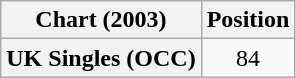<table class="wikitable plainrowheaders" style="text-align:center">
<tr>
<th>Chart (2003)</th>
<th>Position</th>
</tr>
<tr>
<th scope="row">UK Singles (OCC)</th>
<td>84</td>
</tr>
</table>
